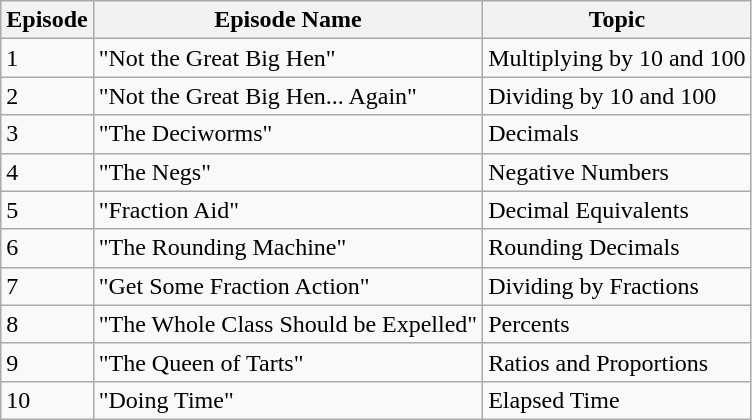<table class="wikitable">
<tr>
<th>Episode</th>
<th>Episode Name</th>
<th>Topic</th>
</tr>
<tr>
<td>1</td>
<td>"Not the Great Big Hen"</td>
<td>Multiplying by 10 and 100</td>
</tr>
<tr>
<td>2</td>
<td>"Not the Great Big Hen... Again"</td>
<td>Dividing by 10 and 100</td>
</tr>
<tr>
<td>3</td>
<td>"The Deciworms"</td>
<td>Decimals</td>
</tr>
<tr>
<td>4</td>
<td>"The Negs"</td>
<td>Negative Numbers</td>
</tr>
<tr>
<td>5</td>
<td>"Fraction Aid"</td>
<td>Decimal Equivalents</td>
</tr>
<tr>
<td>6</td>
<td>"The Rounding Machine"</td>
<td>Rounding Decimals</td>
</tr>
<tr>
<td>7</td>
<td>"Get Some Fraction Action"</td>
<td>Dividing by Fractions</td>
</tr>
<tr>
<td>8</td>
<td>"The Whole Class Should be Expelled"</td>
<td>Percents</td>
</tr>
<tr>
<td>9</td>
<td>"The Queen of Tarts"</td>
<td>Ratios and Proportions</td>
</tr>
<tr>
<td>10</td>
<td>"Doing Time"</td>
<td>Elapsed Time</td>
</tr>
</table>
